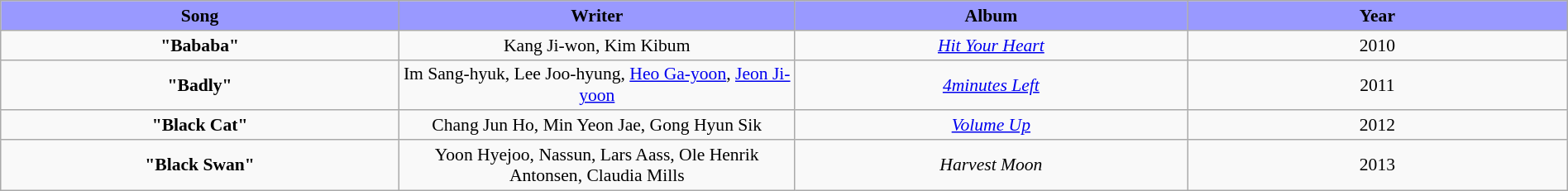<table class="wikitable" style="margin:0.5em auto; clear:both; font-size:.9em; text-align:center; width:100%">
<tr>
<th width="500" style="background: #99F;">Song</th>
<th width="500" style="background: #99F;">Writer</th>
<th width="500" style="background: #99F;">Album</th>
<th width="500" style="background: #99F;">Year</th>
</tr>
<tr>
<td><strong>"Bababa"</strong></td>
<td>Kang Ji-won, Kim Kibum</td>
<td><em><a href='#'>Hit Your Heart</a></em></td>
<td>2010</td>
</tr>
<tr>
<td><strong>"Badly"</strong></td>
<td>Im Sang-hyuk, Lee Joo-hyung, <a href='#'>Heo Ga-yoon</a>, <a href='#'>Jeon Ji-yoon</a></td>
<td><em><a href='#'>4minutes Left</a></em></td>
<td>2011</td>
</tr>
<tr>
<td><strong>"Black Cat"</strong></td>
<td>Chang Jun Ho, Min Yeon Jae, Gong Hyun Sik</td>
<td><em><a href='#'>Volume Up</a></em></td>
<td>2012</td>
</tr>
<tr>
<td><strong>"Black Swan"</strong></td>
<td>Yoon Hyejoo, Nassun, Lars Aass, Ole Henrik Antonsen, Claudia Mills</td>
<td><em>Harvest Moon</em></td>
<td>2013</td>
</tr>
</table>
